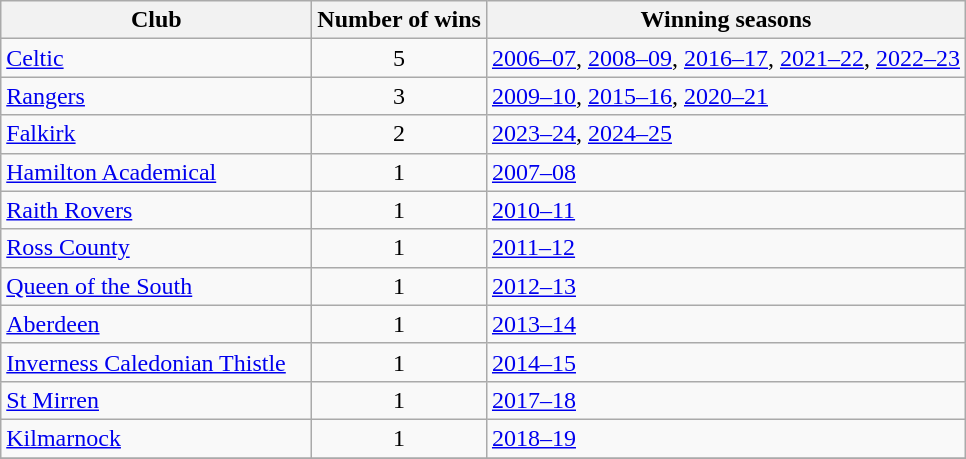<table class="wikitable">
<tr>
<th width=200>Club</th>
<th>Number of wins</th>
<th>Winning seasons</th>
</tr>
<tr>
<td><a href='#'>Celtic</a></td>
<td align=center>5</td>
<td><a href='#'>2006–07</a>, <a href='#'>2008–09</a>, <a href='#'>2016–17</a>, <a href='#'>2021–22</a>, <a href='#'>2022–23</a></td>
</tr>
<tr>
<td><a href='#'>Rangers</a></td>
<td align=center>3</td>
<td><a href='#'>2009–10</a>, <a href='#'>2015–16</a>, <a href='#'>2020–21</a></td>
</tr>
<tr>
<td><a href='#'>Falkirk</a></td>
<td align=center>2</td>
<td><a href='#'>2023–24</a>, <a href='#'>2024–25</a></td>
</tr>
<tr>
<td><a href='#'>Hamilton Academical</a></td>
<td align=center>1</td>
<td><a href='#'>2007–08</a></td>
</tr>
<tr>
<td><a href='#'>Raith Rovers</a></td>
<td align=center>1</td>
<td><a href='#'>2010–11</a></td>
</tr>
<tr>
<td><a href='#'>Ross County</a></td>
<td align=center>1</td>
<td><a href='#'>2011–12</a></td>
</tr>
<tr>
<td><a href='#'>Queen of the South</a></td>
<td align=center>1</td>
<td><a href='#'>2012–13</a></td>
</tr>
<tr>
<td><a href='#'>Aberdeen</a></td>
<td align=center>1</td>
<td><a href='#'>2013–14</a></td>
</tr>
<tr>
<td><a href='#'>Inverness Caledonian Thistle</a></td>
<td align=center>1</td>
<td><a href='#'>2014–15</a></td>
</tr>
<tr>
<td><a href='#'>St Mirren</a></td>
<td align=center>1</td>
<td><a href='#'>2017–18</a></td>
</tr>
<tr>
<td><a href='#'>Kilmarnock</a></td>
<td align=center>1</td>
<td><a href='#'>2018–19</a></td>
</tr>
<tr>
</tr>
</table>
